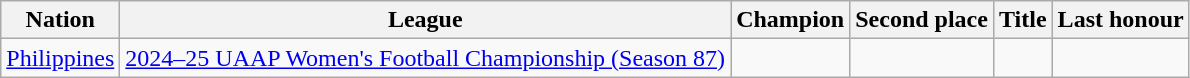<table class="wikitable sortable">
<tr>
<th>Nation</th>
<th>League</th>
<th>Champion</th>
<th>Second place</th>
<th data-sort-type="number">Title</th>
<th>Last honour</th>
</tr>
<tr>
<td> <a href='#'>Philippines</a></td>
<td><a href='#'>2024–25 UAAP Women's Football Championship (Season 87)</a></td>
<td></td>
<td></td>
<td></td>
<td></td>
</tr>
</table>
